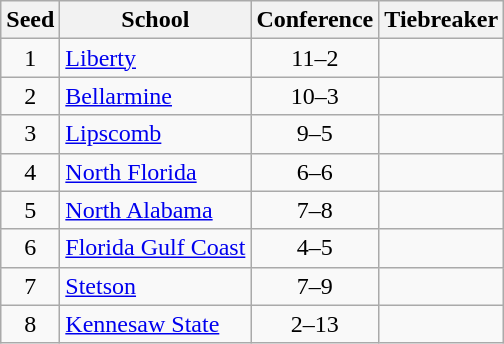<table class="wikitable" style="text-align:center">
<tr>
<th>Seed</th>
<th>School</th>
<th>Conference</th>
<th>Tiebreaker</th>
</tr>
<tr>
<td>1</td>
<td align=left><a href='#'>Liberty</a></td>
<td>11–2</td>
<td align=left></td>
</tr>
<tr>
<td>2</td>
<td align=left><a href='#'>Bellarmine</a></td>
<td>10–3</td>
<td align=left></td>
</tr>
<tr>
<td>3</td>
<td align=left><a href='#'>Lipscomb</a></td>
<td>9–5</td>
<td align=left></td>
</tr>
<tr>
<td>4</td>
<td align=left><a href='#'>North Florida</a></td>
<td>6–6</td>
<td align=left></td>
</tr>
<tr>
<td>5</td>
<td align=left><a href='#'>North Alabama</a></td>
<td>7–8</td>
<td align=left></td>
</tr>
<tr>
<td>6</td>
<td align=left><a href='#'>Florida Gulf Coast</a></td>
<td>4–5</td>
<td align=left></td>
</tr>
<tr>
<td>7</td>
<td align=left><a href='#'>Stetson</a></td>
<td>7–9</td>
<td align=left></td>
</tr>
<tr>
<td>8</td>
<td align=left><a href='#'>Kennesaw State</a></td>
<td>2–13</td>
<td align=left></td>
</tr>
</table>
